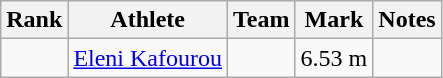<table class="wikitable sortable">
<tr>
<th>Rank</th>
<th>Athlete</th>
<th>Team</th>
<th>Mark</th>
<th>Notes</th>
</tr>
<tr>
<td align=center></td>
<td><a href='#'>Eleni Kafourou</a></td>
<td></td>
<td>6.53 m</td>
<td></td>
</tr>
</table>
